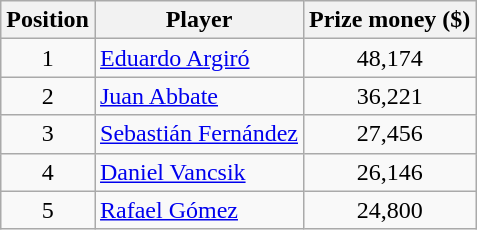<table class=wikitable>
<tr>
<th>Position</th>
<th>Player</th>
<th>Prize money ($)</th>
</tr>
<tr>
<td align=center>1</td>
<td> <a href='#'>Eduardo Argiró</a></td>
<td align=center>48,174</td>
</tr>
<tr>
<td align=center>2</td>
<td> <a href='#'>Juan Abbate</a></td>
<td align=center>36,221</td>
</tr>
<tr>
<td align=center>3</td>
<td> <a href='#'>Sebastián Fernández</a></td>
<td align=center>27,456</td>
</tr>
<tr>
<td align=center>4</td>
<td> <a href='#'>Daniel Vancsik</a></td>
<td align=center>26,146</td>
</tr>
<tr>
<td align=center>5</td>
<td> <a href='#'>Rafael Gómez</a></td>
<td align=center>24,800</td>
</tr>
</table>
